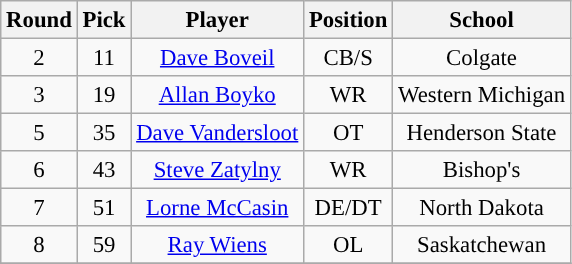<table class="wikitable" style="font-size: 95%;">
<tr>
<th scope="col">Round</th>
<th scope="col">Pick</th>
<th scope="col">Player</th>
<th scope="col">Position</th>
<th scope="col">School</th>
</tr>
<tr align="center">
<td align=center>2</td>
<td>11</td>
<td><a href='#'>Dave Boveil</a></td>
<td>CB/S</td>
<td>Colgate</td>
</tr>
<tr align="center">
<td align=center>3</td>
<td>19</td>
<td><a href='#'>Allan Boyko</a></td>
<td>WR</td>
<td>Western Michigan</td>
</tr>
<tr align="center">
<td align=center>5</td>
<td>35</td>
<td><a href='#'>Dave Vandersloot</a></td>
<td>OT</td>
<td>Henderson State</td>
</tr>
<tr align="center">
<td align=center>6</td>
<td>43</td>
<td><a href='#'>Steve Zatylny</a></td>
<td>WR</td>
<td>Bishop's</td>
</tr>
<tr align="center">
<td align=center>7</td>
<td>51</td>
<td><a href='#'>Lorne McCasin</a></td>
<td>DE/DT</td>
<td>North Dakota</td>
</tr>
<tr align="center">
<td align=center>8</td>
<td>59</td>
<td><a href='#'>Ray Wiens</a></td>
<td>OL</td>
<td>Saskatchewan</td>
</tr>
<tr>
</tr>
</table>
